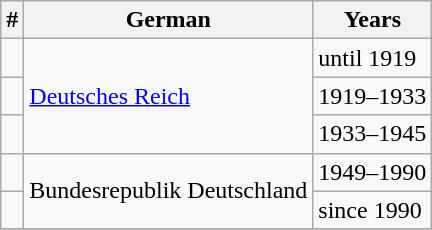<table class="wikitable">
<tr>
<th>#</th>
<th>German</th>
<th>Years</th>
</tr>
<tr>
<td></td>
<td rowspan=3><a href='#'>Deutsches Reich</a></td>
<td>until 1919</td>
</tr>
<tr>
<td></td>
<td>1919–1933</td>
</tr>
<tr>
<td></td>
<td>1933–1945</td>
</tr>
<tr>
<td></td>
<td rowspan=2>Bundesrepublik Deutschland</td>
<td>1949–1990</td>
</tr>
<tr>
<td></td>
<td>since 1990</td>
</tr>
<tr>
</tr>
</table>
